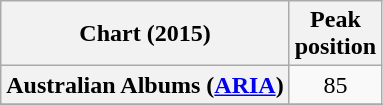<table class="wikitable sortable plainrowheaders" style="text-align: center;">
<tr>
<th scope="col">Chart (2015)</th>
<th scope="col">Peak<br>position</th>
</tr>
<tr>
<th scope="row">Australian Albums (<a href='#'>ARIA</a>)</th>
<td>85</td>
</tr>
<tr>
</tr>
<tr>
</tr>
<tr>
</tr>
<tr>
</tr>
<tr>
</tr>
<tr>
</tr>
<tr>
</tr>
<tr>
</tr>
<tr>
</tr>
<tr>
</tr>
<tr>
</tr>
<tr>
</tr>
<tr>
</tr>
<tr>
</tr>
<tr>
</tr>
<tr>
</tr>
</table>
